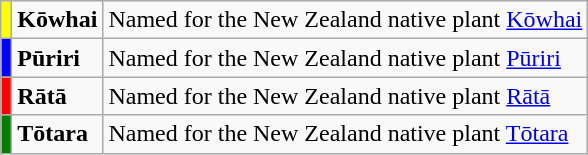<table class="wikitable">
<tr>
<td style="background:Yellow;"></td>
<td><strong>Kōwhai</strong></td>
<td>Named for the New Zealand native plant <a href='#'>Kōwhai</a></td>
</tr>
<tr>
<td style="background:Blue;"></td>
<td><strong>Pūriri</strong></td>
<td>Named for the New Zealand native plant <a href='#'>Pūriri</a></td>
</tr>
<tr>
<td style="background:Red;"></td>
<td><strong>Rātā</strong></td>
<td>Named for the New Zealand native plant <a href='#'>Rātā</a></td>
</tr>
<tr>
<td style="background:Green;"></td>
<td><strong>Tōtara</strong></td>
<td>Named for the New Zealand native plant <a href='#'>Tōtara</a></td>
</tr>
</table>
